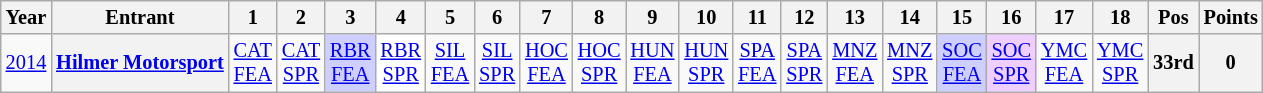<table class="wikitable" style="text-align:center; font-size:85%">
<tr>
<th>Year</th>
<th>Entrant</th>
<th>1</th>
<th>2</th>
<th>3</th>
<th>4</th>
<th>5</th>
<th>6</th>
<th>7</th>
<th>8</th>
<th>9</th>
<th>10</th>
<th>11</th>
<th>12</th>
<th>13</th>
<th>14</th>
<th>15</th>
<th>16</th>
<th>17</th>
<th>18</th>
<th>Pos</th>
<th>Points</th>
</tr>
<tr>
<td><a href='#'>2014</a></td>
<th nowrap><a href='#'>Hilmer Motorsport</a></th>
<td><a href='#'>CAT<br>FEA</a></td>
<td><a href='#'>CAT<br>SPR</a></td>
<td style="background:#CFCFFF;"><a href='#'>RBR<br>FEA</a><br></td>
<td style="background:#FFFFFF;"><a href='#'>RBR<br>SPR</a><br></td>
<td><a href='#'>SIL<br>FEA</a></td>
<td><a href='#'>SIL<br>SPR</a></td>
<td><a href='#'>HOC<br>FEA</a></td>
<td><a href='#'>HOC<br>SPR</a></td>
<td><a href='#'>HUN<br>FEA</a></td>
<td><a href='#'>HUN<br>SPR</a></td>
<td><a href='#'>SPA<br>FEA</a></td>
<td><a href='#'>SPA<br>SPR</a></td>
<td><a href='#'>MNZ<br>FEA</a></td>
<td><a href='#'>MNZ<br>SPR</a></td>
<td style="background:#CFCFFF;"><a href='#'>SOC<br>FEA</a><br></td>
<td style="background:#EFCFFF;"><a href='#'>SOC<br>SPR</a><br></td>
<td><a href='#'>YMC<br>FEA</a></td>
<td><a href='#'>YMC<br>SPR</a></td>
<th>33rd</th>
<th>0</th>
</tr>
</table>
